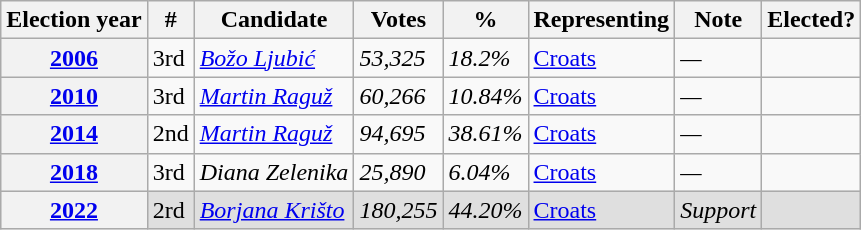<table class="wikitable">
<tr>
<th>Election year</th>
<th>#</th>
<th>Candidate</th>
<th>Votes</th>
<th>%</th>
<th>Representing</th>
<th>Note</th>
<th>Elected?</th>
</tr>
<tr>
<th><a href='#'>2006</a></th>
<td>3rd</td>
<td><em><a href='#'>Božo Ljubić</a></em></td>
<td><em>53,325</em></td>
<td><em>18.2%</em></td>
<td><a href='#'>Croats</a></td>
<td><em>—</em></td>
<td></td>
</tr>
<tr>
<th><a href='#'>2010</a></th>
<td>3rd</td>
<td><em><a href='#'>Martin Raguž</a></em></td>
<td><em>60,266</em></td>
<td><em>10.84%</em></td>
<td><a href='#'>Croats</a></td>
<td><em>—</em></td>
<td></td>
</tr>
<tr>
<th><a href='#'>2014</a></th>
<td>2nd</td>
<td><em><a href='#'>Martin Raguž</a></em></td>
<td><em>94,695</em></td>
<td><em>38.61%</em></td>
<td><a href='#'>Croats</a></td>
<td><em>—</em></td>
<td></td>
</tr>
<tr>
<th><a href='#'>2018</a></th>
<td>3rd</td>
<td><em>Diana Zelenika</em></td>
<td><em>25,890</em></td>
<td><em>6.04%</em></td>
<td><a href='#'>Croats</a></td>
<td><em>—</em></td>
<td></td>
</tr>
<tr style="background:#dfdfdf;">
<th><a href='#'>2022</a></th>
<td>2rd</td>
<td><em><a href='#'>Borjana Krišto</a></em></td>
<td><em>180,255</em></td>
<td><em>44.20%</em></td>
<td><a href='#'>Croats</a></td>
<td><em>Support</em></td>
<td></td>
</tr>
</table>
